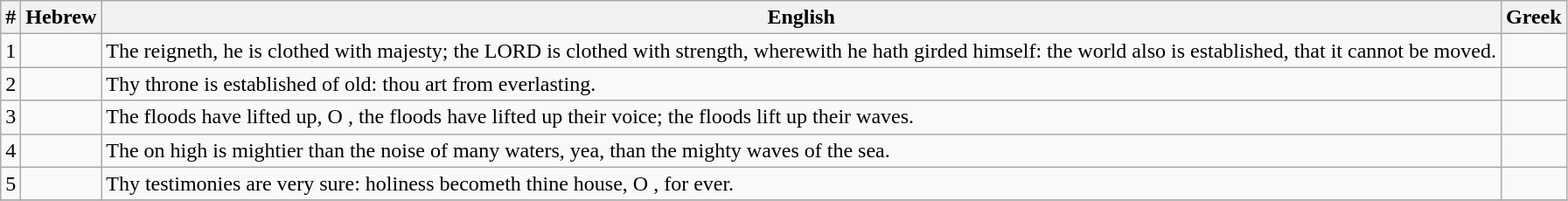<table class=wikitable>
<tr>
<th>#</th>
<th>Hebrew</th>
<th>English</th>
<th>Greek</th>
</tr>
<tr>
<td style="text-align:right">1</td>
<td style="text-align:right"></td>
<td>The  reigneth, he is clothed with majesty; the LORD is clothed with strength, wherewith he hath girded himself: the world also is established, that it cannot be moved.</td>
<td></td>
</tr>
<tr>
<td style="text-align:right">2</td>
<td style="text-align:right"></td>
<td>Thy throne is established of old: thou art from everlasting.</td>
<td></td>
</tr>
<tr>
<td style="text-align:right">3</td>
<td style="text-align:right"></td>
<td>The floods have lifted up, O , the floods have lifted up their voice; the floods lift up their waves.</td>
<td></td>
</tr>
<tr>
<td style="text-align:right">4</td>
<td style="text-align:right"></td>
<td>The  on high is mightier than the noise of many waters, yea, than the mighty waves of the sea.</td>
<td></td>
</tr>
<tr>
<td style="text-align:right">5</td>
<td style="text-align:right"></td>
<td>Thy testimonies are very sure: holiness becometh thine house, O , for ever.</td>
<td></td>
</tr>
<tr>
</tr>
</table>
